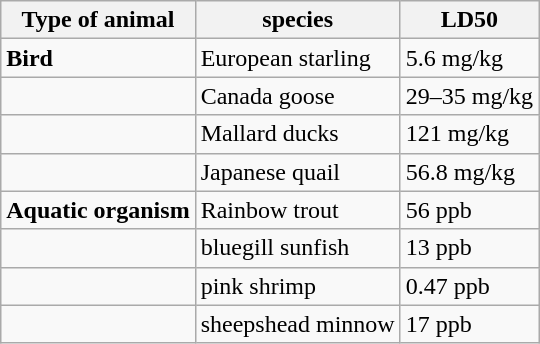<table class="wikitable">
<tr>
<th>Type of animal</th>
<th>species</th>
<th>LD50</th>
</tr>
<tr>
<td><strong>Bird</strong></td>
<td>European starling</td>
<td>5.6 mg/kg</td>
</tr>
<tr>
<td></td>
<td>Canada goose</td>
<td>29–35 mg/kg</td>
</tr>
<tr>
<td></td>
<td>Mallard ducks</td>
<td>121 mg/kg</td>
</tr>
<tr>
<td></td>
<td>Japanese quail</td>
<td>56.8 mg/kg</td>
</tr>
<tr>
<td><strong>Aquatic organism</strong></td>
<td>Rainbow trout</td>
<td>56 ppb</td>
</tr>
<tr>
<td></td>
<td>bluegill sunfish</td>
<td>13 ppb</td>
</tr>
<tr>
<td></td>
<td>pink shrimp</td>
<td>0.47 ppb</td>
</tr>
<tr>
<td></td>
<td>sheepshead minnow</td>
<td>17 ppb</td>
</tr>
</table>
